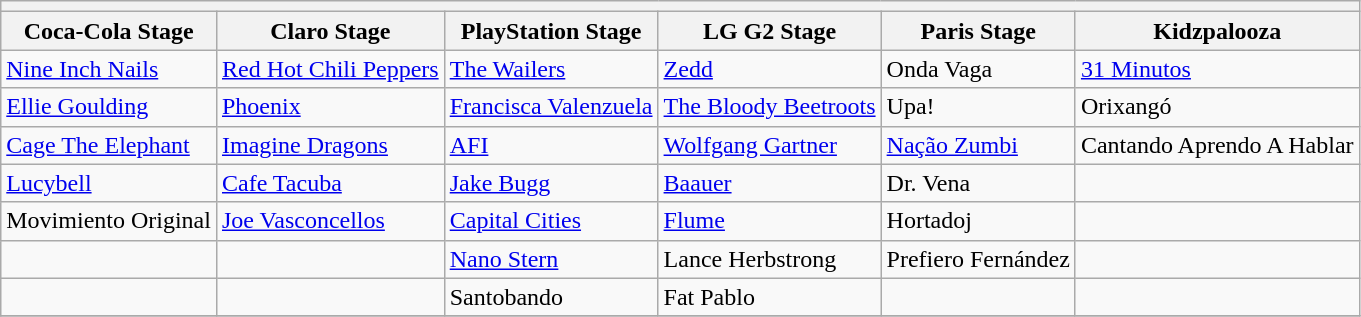<table class="wikitable">
<tr>
<th colspan="6"></th>
</tr>
<tr>
<th>Coca-Cola Stage</th>
<th>Claro Stage</th>
<th>PlayStation Stage</th>
<th>LG G2 Stage</th>
<th>Paris Stage</th>
<th>Kidzpalooza</th>
</tr>
<tr>
<td><a href='#'>Nine Inch Nails</a></td>
<td><a href='#'>Red Hot Chili Peppers</a></td>
<td><a href='#'>The Wailers</a></td>
<td><a href='#'>Zedd</a></td>
<td>Onda Vaga</td>
<td><a href='#'>31 Minutos</a></td>
</tr>
<tr>
<td><a href='#'>Ellie Goulding</a></td>
<td><a href='#'>Phoenix</a></td>
<td><a href='#'>Francisca Valenzuela</a></td>
<td><a href='#'>The Bloody Beetroots</a></td>
<td>Upa!</td>
<td>Orixangó</td>
</tr>
<tr>
<td><a href='#'>Cage The Elephant</a></td>
<td><a href='#'>Imagine Dragons</a></td>
<td><a href='#'>AFI</a></td>
<td><a href='#'>Wolfgang Gartner</a></td>
<td><a href='#'>Nação Zumbi</a></td>
<td>Cantando Aprendo A Hablar</td>
</tr>
<tr>
<td><a href='#'>Lucybell</a></td>
<td><a href='#'>Cafe Tacuba</a></td>
<td><a href='#'>Jake Bugg</a></td>
<td><a href='#'>Baauer</a></td>
<td>Dr. Vena</td>
<td></td>
</tr>
<tr>
<td>Movimiento Original</td>
<td><a href='#'>Joe Vasconcellos</a></td>
<td><a href='#'>Capital Cities</a></td>
<td><a href='#'>Flume</a></td>
<td>Hortadoj</td>
<td></td>
</tr>
<tr>
<td></td>
<td></td>
<td><a href='#'>Nano Stern</a></td>
<td>Lance Herbstrong</td>
<td>Prefiero Fernández</td>
<td></td>
</tr>
<tr>
<td></td>
<td></td>
<td>Santobando</td>
<td>Fat Pablo</td>
<td></td>
<td></td>
</tr>
<tr>
</tr>
</table>
